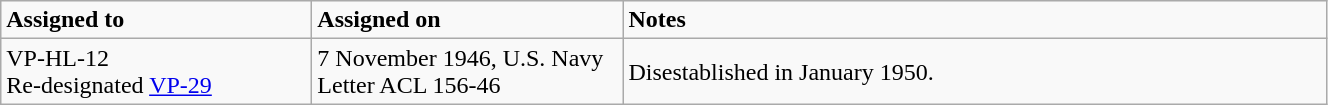<table class="wikitable" style="width: 70%;">
<tr>
<td style="width: 200px;"><strong>Assigned to</strong></td>
<td style="width: 200px;"><strong>Assigned on</strong></td>
<td><strong>Notes</strong></td>
</tr>
<tr>
<td>VP-HL-12<br>Re-designated <a href='#'>VP-29</a></td>
<td>7 November 1946, U.S. Navy Letter ACL 156-46</td>
<td>Disestablished in January 1950.</td>
</tr>
</table>
